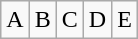<table class="wikitable">
<tr>
<td>A</td>
<td>B</td>
<td>C</td>
<td>D</td>
<td>E</td>
</tr>
</table>
